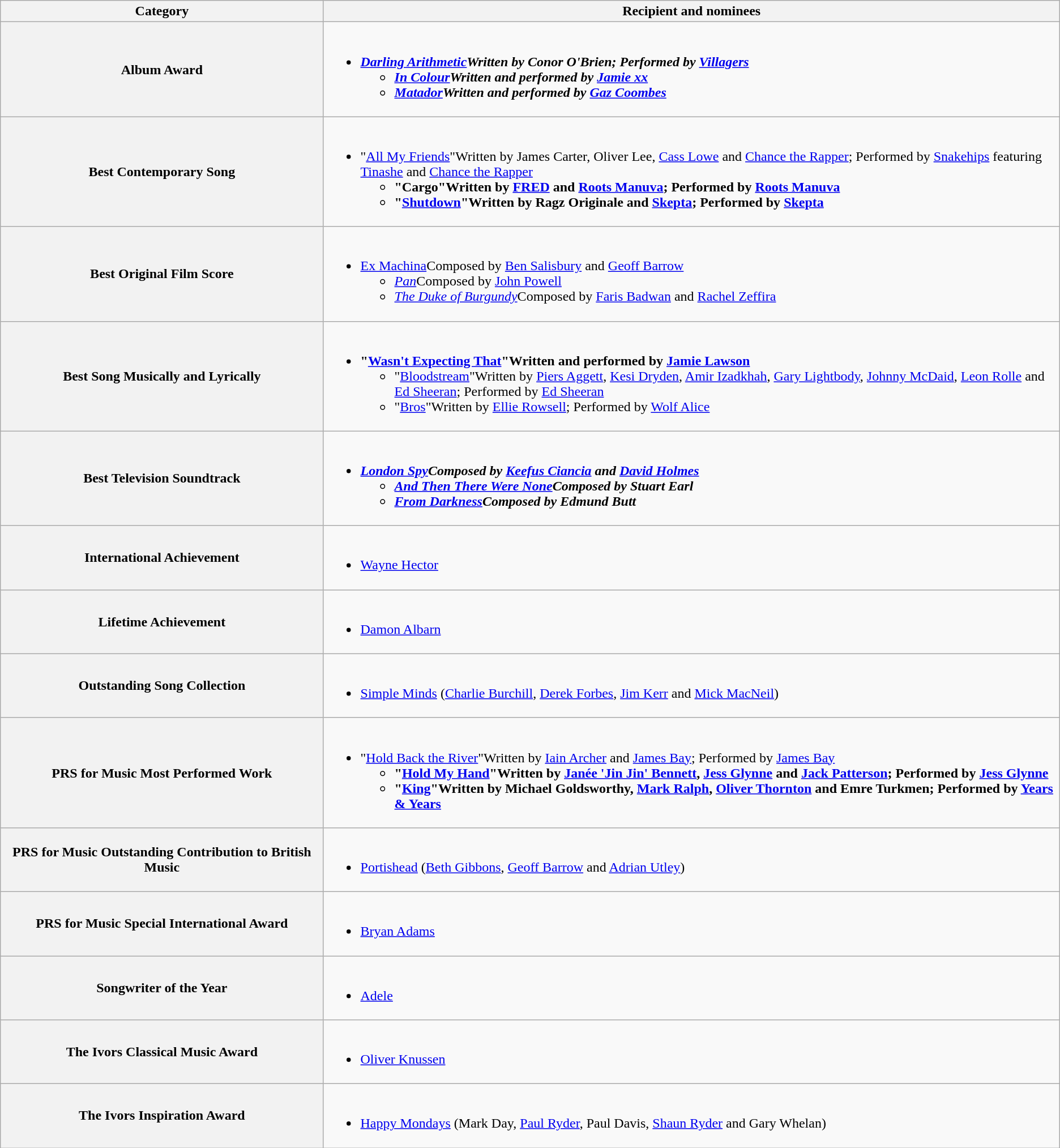<table class="wikitable">
<tr>
<th width="25%">Category</th>
<th width="57%">Recipient and nominees</th>
</tr>
<tr>
<th scope="row">Album Award</th>
<td><br><ul><li><strong><em><a href='#'>Darling Arithmetic</a><em>Written by Conor O'Brien; Performed by <a href='#'>Villagers</a><strong><ul><li></em><a href='#'>In Colour</a><em>Written and performed by <a href='#'>Jamie xx</a></li><li></em><a href='#'>Matador</a><em>Written and performed by <a href='#'>Gaz Coombes</a></li></ul></li></ul></td>
</tr>
<tr>
<th scope="row">Best Contemporary Song</th>
<td><br><ul><li></strong>"<a href='#'>All My Friends</a>"Written by James Carter, Oliver Lee, <a href='#'>Cass Lowe</a> and <a href='#'>Chance the Rapper</a>; Performed by <a href='#'>Snakehips</a> featuring <a href='#'>Tinashe</a> and <a href='#'>Chance the Rapper</a><strong><ul><li>"Cargo"Written by <a href='#'>FRED</a> and <a href='#'>Roots Manuva</a>; Performed by <a href='#'>Roots Manuva</a></li><li>"<a href='#'>Shutdown</a>"Written by Ragz Originale and <a href='#'>Skepta</a>; Performed by <a href='#'>Skepta</a></li></ul></li></ul></td>
</tr>
<tr>
<th scope="row">Best Original Film Score</th>
<td><br><ul><li></em></strong><a href='#'>Ex Machina</a></em>Composed by <a href='#'>Ben Salisbury</a> and <a href='#'>Geoff Barrow</a></strong><ul><li><em><a href='#'>Pan</a></em>Composed by <a href='#'>John Powell</a></li><li><em><a href='#'>The Duke of Burgundy</a></em>Composed by <a href='#'>Faris Badwan</a> and <a href='#'>Rachel Zeffira</a></li></ul></li></ul></td>
</tr>
<tr>
<th scope="row">Best Song Musically and Lyrically</th>
<td><br><ul><li><strong>"<a href='#'>Wasn't Expecting That</a>"Written and performed by <a href='#'>Jamie Lawson</a></strong><ul><li>"<a href='#'>Bloodstream</a>"Written by <a href='#'>Piers Aggett</a>, <a href='#'>Kesi Dryden</a>, <a href='#'>Amir Izadkhah</a>, <a href='#'>Gary Lightbody</a>, <a href='#'>Johnny McDaid</a>, <a href='#'>Leon Rolle</a> and <a href='#'>Ed Sheeran</a>; Performed by <a href='#'>Ed Sheeran</a></li><li>"<a href='#'>Bros</a>"Written by <a href='#'>Ellie Rowsell</a>; Performed by <a href='#'>Wolf Alice</a></li></ul></li></ul></td>
</tr>
<tr>
<th scope="row">Best Television Soundtrack</th>
<td><br><ul><li><strong><em><a href='#'>London Spy</a><em>Composed by <a href='#'>Keefus Ciancia</a> and <a href='#'>David Holmes</a><strong><ul><li></em><a href='#'>And Then There Were None</a><em>Composed by Stuart Earl</li><li></em><a href='#'>From Darkness</a><em>Composed by Edmund Butt</li></ul></li></ul></td>
</tr>
<tr>
<th scope="row">International Achievement</th>
<td><br><ul><li></strong><a href='#'>Wayne Hector</a><strong></li></ul></td>
</tr>
<tr>
<th scope="row">Lifetime Achievement</th>
<td><br><ul><li></strong><a href='#'>Damon Albarn</a><strong></li></ul></td>
</tr>
<tr>
<th scope="row">Outstanding Song Collection</th>
<td><br><ul><li></strong><a href='#'>Simple Minds</a> (<a href='#'>Charlie Burchill</a>, <a href='#'>Derek Forbes</a>, <a href='#'>Jim Kerr</a> and <a href='#'>Mick MacNeil</a>)<strong></li></ul></td>
</tr>
<tr>
<th scope="row">PRS for Music Most Performed Work</th>
<td><br><ul><li></strong>"<a href='#'>Hold Back the River</a>"Written by <a href='#'>Iain Archer</a> and <a href='#'>James Bay</a>; Performed by <a href='#'>James Bay</a><strong><ul><li>"<a href='#'>Hold My Hand</a>"Written by <a href='#'>Janée 'Jin Jin' Bennett</a>, <a href='#'>Jess Glynne</a> and <a href='#'>Jack Patterson</a>; Performed by <a href='#'>Jess Glynne</a></li><li>"<a href='#'>King</a>"Written by Michael Goldsworthy, <a href='#'>Mark Ralph</a>, <a href='#'>Oliver Thornton</a> and Emre Turkmen; Performed by <a href='#'>Years & Years</a></li></ul></li></ul></td>
</tr>
<tr>
<th scope="row">PRS for Music Outstanding Contribution to British Music</th>
<td><br><ul><li></strong><a href='#'>Portishead</a> (<a href='#'>Beth Gibbons</a>, <a href='#'>Geoff Barrow</a> and <a href='#'>Adrian Utley</a>)<strong></li></ul></td>
</tr>
<tr>
<th scope="row">PRS for Music Special International Award</th>
<td><br><ul><li></strong><a href='#'>Bryan Adams</a><strong></li></ul></td>
</tr>
<tr>
<th scope="row">Songwriter of the Year</th>
<td><br><ul><li></strong><a href='#'>Adele</a><strong></li></ul></td>
</tr>
<tr>
<th scope="row">The Ivors Classical Music Award</th>
<td><br><ul><li></strong><a href='#'>Oliver Knussen</a><strong></li></ul></td>
</tr>
<tr>
<th scope="row">The Ivors Inspiration Award</th>
<td><br><ul><li></strong><a href='#'>Happy Mondays</a> (Mark Day, <a href='#'>Paul Ryder</a>, Paul Davis, <a href='#'>Shaun Ryder</a> and Gary Whelan)<strong></li></ul></td>
</tr>
</table>
